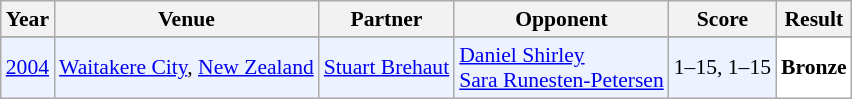<table class="sortable wikitable" style="font-size: 90%;">
<tr>
<th>Year</th>
<th>Venue</th>
<th>Partner</th>
<th>Opponent</th>
<th>Score</th>
<th>Result</th>
</tr>
<tr>
</tr>
<tr style="background:#ECF2FF">
<td align="center"><a href='#'>2004</a></td>
<td align="left"><a href='#'>Waitakere City</a>, <a href='#'>New Zealand</a></td>
<td align="left"> <a href='#'>Stuart Brehaut</a></td>
<td align="left"> <a href='#'>Daniel Shirley</a><br> <a href='#'>Sara Runesten-Petersen</a></td>
<td align="left">1–15, 1–15</td>
<td style="text-align:left; background:white"> <strong>Bronze</strong></td>
</tr>
</table>
